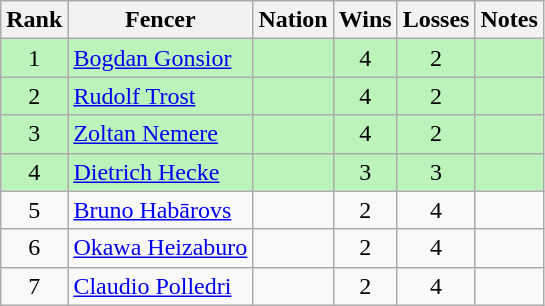<table class="wikitable sortable" style="text-align:center">
<tr>
<th>Rank</th>
<th>Fencer</th>
<th>Nation</th>
<th>Wins</th>
<th>Losses</th>
<th>Notes</th>
</tr>
<tr bgcolor=bbf3bb>
<td>1</td>
<td align=left><a href='#'>Bogdan Gonsior</a></td>
<td align=left></td>
<td>4</td>
<td>2</td>
<td></td>
</tr>
<tr bgcolor=bbf3bb>
<td>2</td>
<td align=left><a href='#'>Rudolf Trost</a></td>
<td align=left></td>
<td>4</td>
<td>2</td>
<td></td>
</tr>
<tr bgcolor=bbf3bb>
<td>3</td>
<td align=left><a href='#'>Zoltan Nemere</a></td>
<td align=left></td>
<td>4</td>
<td>2</td>
<td></td>
</tr>
<tr bgcolor=bbf3bb>
<td>4</td>
<td align=left><a href='#'>Dietrich Hecke</a></td>
<td align=left></td>
<td>3</td>
<td>3</td>
<td></td>
</tr>
<tr>
<td>5</td>
<td align=left><a href='#'>Bruno Habārovs</a></td>
<td align=left></td>
<td>2</td>
<td>4</td>
<td></td>
</tr>
<tr>
<td>6</td>
<td align=left><a href='#'>Okawa Heizaburo</a></td>
<td align=left></td>
<td>2</td>
<td>4</td>
<td></td>
</tr>
<tr>
<td>7</td>
<td align=left><a href='#'>Claudio Polledri</a></td>
<td align=left></td>
<td>2</td>
<td>4</td>
<td></td>
</tr>
</table>
